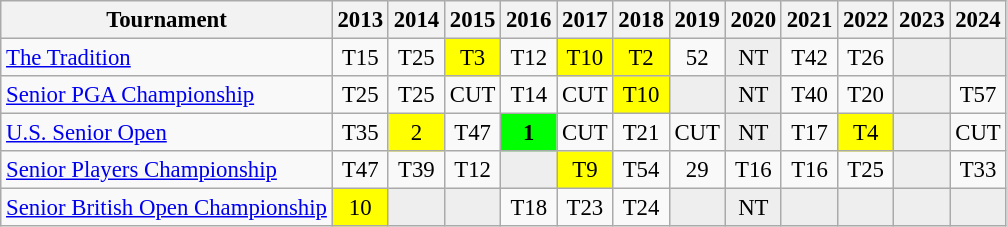<table class="wikitable" style="font-size:95%;text-align:center;">
<tr>
<th>Tournament</th>
<th>2013</th>
<th>2014</th>
<th>2015</th>
<th>2016</th>
<th>2017</th>
<th>2018</th>
<th>2019</th>
<th>2020</th>
<th>2021</th>
<th>2022</th>
<th>2023</th>
<th>2024</th>
</tr>
<tr>
<td align=left><a href='#'>The Tradition</a></td>
<td>T15</td>
<td>T25</td>
<td style="background:yellow;">T3</td>
<td>T12</td>
<td style="background:yellow;">T10</td>
<td style="background:yellow;">T2</td>
<td>52</td>
<td style="background:#eeeeee;">NT</td>
<td>T42</td>
<td>T26</td>
<td style="background:#eeeeee;"></td>
<td style="background:#eeeeee;"></td>
</tr>
<tr>
<td align=left><a href='#'>Senior PGA Championship</a></td>
<td>T25</td>
<td>T25</td>
<td>CUT</td>
<td>T14</td>
<td>CUT</td>
<td style="background:yellow;">T10</td>
<td style="background:#eeeeee;"></td>
<td style="background:#eeeeee;">NT</td>
<td>T40</td>
<td>T20</td>
<td style="background:#eeeeee;"></td>
<td>T57</td>
</tr>
<tr>
<td align=left><a href='#'>U.S. Senior Open</a></td>
<td>T35</td>
<td style="background:yellow;">2</td>
<td>T47</td>
<td style="background:lime;"><strong>1</strong></td>
<td>CUT</td>
<td>T21</td>
<td>CUT</td>
<td style="background:#eeeeee;">NT</td>
<td>T17</td>
<td style="background:yellow;">T4</td>
<td style="background:#eeeeee;"></td>
<td>CUT</td>
</tr>
<tr>
<td align=left><a href='#'>Senior Players Championship</a></td>
<td>T47</td>
<td>T39</td>
<td>T12</td>
<td style="background:#eeeeee;"></td>
<td style="background:yellow;">T9</td>
<td>T54</td>
<td>29</td>
<td>T16</td>
<td>T16</td>
<td>T25</td>
<td style="background:#eeeeee;"></td>
<td>T33</td>
</tr>
<tr>
<td align=left><a href='#'>Senior British Open Championship</a></td>
<td style="background:yellow;">10</td>
<td style="background:#eeeeee;"></td>
<td style="background:#eeeeee;"></td>
<td>T18</td>
<td>T23</td>
<td>T24</td>
<td style="background:#eeeeee;"></td>
<td style="background:#eeeeee;">NT</td>
<td style="background:#eeeeee;"></td>
<td style="background:#eeeeee;"></td>
<td style="background:#eeeeee;"></td>
<td style="background:#eeeeee;"></td>
</tr>
</table>
